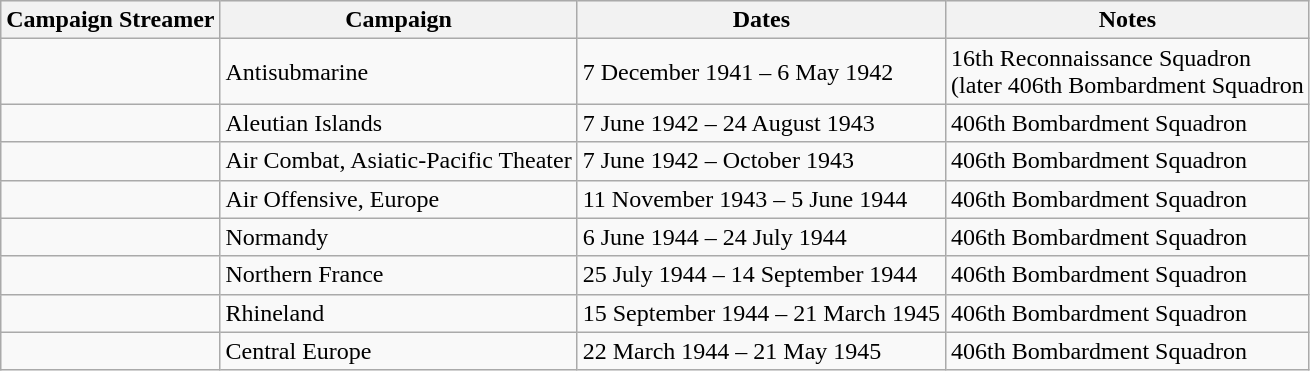<table class="wikitable">
<tr style="background:#efefef;">
<th>Campaign Streamer</th>
<th>Campaign</th>
<th>Dates</th>
<th>Notes</th>
</tr>
<tr>
<td></td>
<td>Antisubmarine</td>
<td>7 December 1941 – 6 May 1942</td>
<td>16th Reconnaissance Squadron<br> (later 406th Bombardment Squadron</td>
</tr>
<tr>
<td></td>
<td>Aleutian Islands</td>
<td>7 June 1942 – 24 August 1943</td>
<td>406th Bombardment Squadron</td>
</tr>
<tr>
<td></td>
<td>Air Combat, Asiatic-Pacific Theater</td>
<td>7 June 1942 – October 1943</td>
<td>406th Bombardment Squadron</td>
</tr>
<tr>
<td></td>
<td>Air Offensive, Europe</td>
<td>11 November 1943 – 5 June 1944</td>
<td>406th Bombardment Squadron</td>
</tr>
<tr>
<td></td>
<td>Normandy</td>
<td>6 June 1944 – 24 July 1944</td>
<td>406th Bombardment Squadron</td>
</tr>
<tr>
<td></td>
<td>Northern France</td>
<td>25 July 1944 – 14 September 1944</td>
<td>406th Bombardment Squadron</td>
</tr>
<tr>
<td></td>
<td>Rhineland</td>
<td>15 September 1944 – 21 March 1945</td>
<td>406th Bombardment Squadron</td>
</tr>
<tr>
<td></td>
<td>Central Europe</td>
<td>22 March 1944 – 21 May 1945</td>
<td>406th Bombardment Squadron</td>
</tr>
</table>
